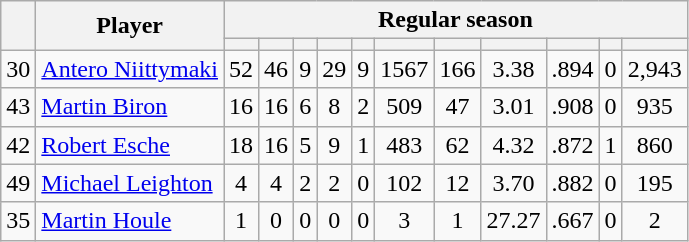<table class="wikitable plainrowheaders" style="text-align:center;">
<tr>
<th scope="col" rowspan="2"></th>
<th scope="col" rowspan="2">Player</th>
<th scope=colgroup colspan=11>Regular season</th>
</tr>
<tr>
<th scope="col"></th>
<th scope="col"></th>
<th scope="col"></th>
<th scope="col"></th>
<th scope="col"></th>
<th scope="col"></th>
<th scope="col"></th>
<th scope="col"></th>
<th scope="col"></th>
<th scope="col"></th>
<th scope="col"></th>
</tr>
<tr>
<td scope="row">30</td>
<td align="left"><a href='#'>Antero Niittymaki</a></td>
<td>52</td>
<td>46</td>
<td>9</td>
<td>29</td>
<td>9</td>
<td>1567</td>
<td>166</td>
<td>3.38</td>
<td>.894</td>
<td>0</td>
<td>2,943</td>
</tr>
<tr>
<td scope="row">43</td>
<td align="left"><a href='#'>Martin Biron</a></td>
<td>16</td>
<td>16</td>
<td>6</td>
<td>8</td>
<td>2</td>
<td>509</td>
<td>47</td>
<td>3.01</td>
<td>.908</td>
<td>0</td>
<td>935</td>
</tr>
<tr>
<td scope="row">42</td>
<td align="left"><a href='#'>Robert Esche</a></td>
<td>18</td>
<td>16</td>
<td>5</td>
<td>9</td>
<td>1</td>
<td>483</td>
<td>62</td>
<td>4.32</td>
<td>.872</td>
<td>1</td>
<td>860</td>
</tr>
<tr>
<td scope="row">49</td>
<td align="left"><a href='#'>Michael Leighton</a></td>
<td>4</td>
<td>4</td>
<td>2</td>
<td>2</td>
<td>0</td>
<td>102</td>
<td>12</td>
<td>3.70</td>
<td>.882</td>
<td>0</td>
<td>195</td>
</tr>
<tr>
<td scope="row">35</td>
<td align="left"><a href='#'>Martin Houle</a></td>
<td>1</td>
<td>0</td>
<td>0</td>
<td>0</td>
<td>0</td>
<td>3</td>
<td>1</td>
<td>27.27</td>
<td>.667</td>
<td>0</td>
<td>2</td>
</tr>
</table>
